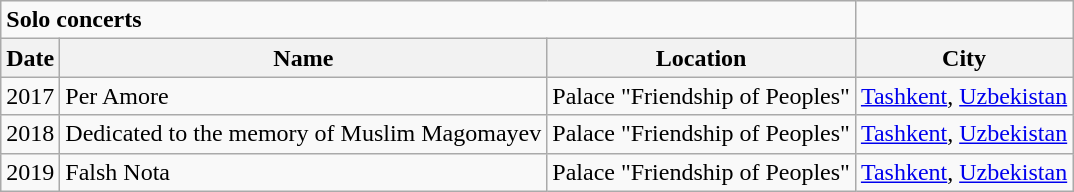<table class="wikitable">
<tr>
<td colspan="3"><strong>Solo concerts</strong></td>
<td></td>
</tr>
<tr>
<th>Date</th>
<th>Name</th>
<th>Location</th>
<th>City</th>
</tr>
<tr>
<td>2017</td>
<td>Per Amore</td>
<td>Palace "Friendship of Peoples"</td>
<td><a href='#'>Tashkent</a>, <a href='#'>Uzbekistan</a></td>
</tr>
<tr>
<td>2018</td>
<td>Dedicated to the memory of Muslim Magomayev</td>
<td>Palace "Friendship of Peoples"</td>
<td><a href='#'>Tashkent</a>, <a href='#'>Uzbekistan</a></td>
</tr>
<tr>
<td>2019</td>
<td>Falsh Nota</td>
<td>Palace "Friendship of Peoples"</td>
<td><a href='#'>Tashkent</a>, <a href='#'>Uzbekistan</a></td>
</tr>
</table>
